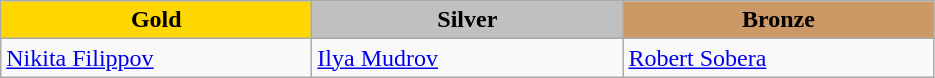<table class="wikitable" style="text-align:left">
<tr align="center">
<td width=200 bgcolor=gold><strong>Gold</strong></td>
<td width=200 bgcolor=silver><strong>Silver</strong></td>
<td width=200 bgcolor=CC9966><strong>Bronze</strong></td>
</tr>
<tr>
<td><a href='#'>Nikita Filippov</a><br><em></em></td>
<td><a href='#'>Ilya Mudrov</a><br><em></em></td>
<td><a href='#'>Robert Sobera</a><br><em></em></td>
</tr>
</table>
